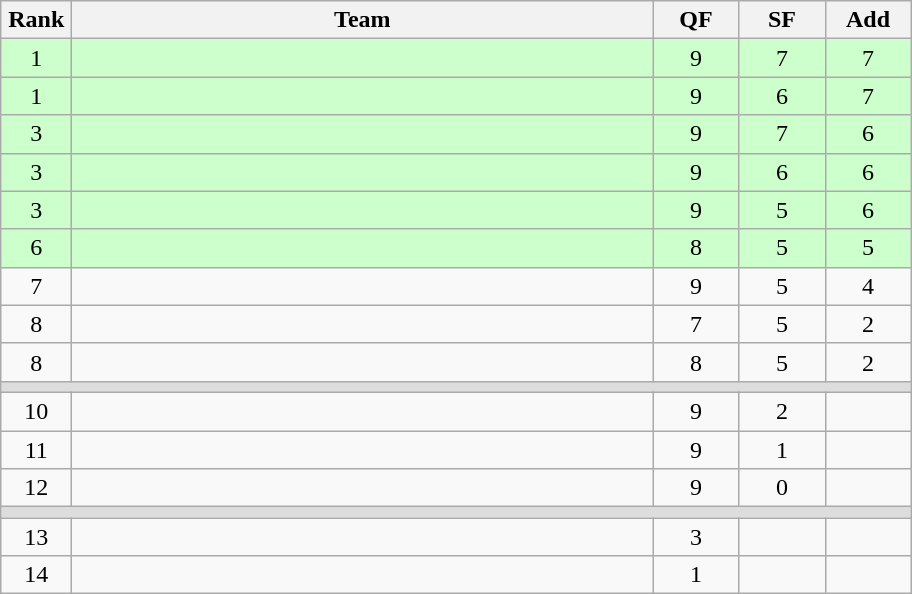<table class=wikitable style="text-align:center">
<tr>
<th width=40>Rank</th>
<th width=380>Team</th>
<th width=50>QF</th>
<th width=50>SF</th>
<th width=50>Add</th>
</tr>
<tr bgcolor="ccffcc">
<td>1</td>
<td align=left></td>
<td>9</td>
<td>7</td>
<td>7</td>
</tr>
<tr bgcolor="ccffcc">
<td>1</td>
<td align=left></td>
<td>9</td>
<td>6</td>
<td>7</td>
</tr>
<tr bgcolor="ccffcc">
<td>3</td>
<td align=left></td>
<td>9</td>
<td>7</td>
<td>6</td>
</tr>
<tr bgcolor="ccffcc">
<td>3</td>
<td align=left></td>
<td>9</td>
<td>6</td>
<td>6</td>
</tr>
<tr bgcolor="ccffcc">
<td>3</td>
<td align=left></td>
<td>9</td>
<td>5</td>
<td>6</td>
</tr>
<tr bgcolor="ccffcc">
<td>6</td>
<td align=left></td>
<td>8</td>
<td>5</td>
<td>5</td>
</tr>
<tr>
<td>7</td>
<td align=left></td>
<td>9</td>
<td>5</td>
<td>4</td>
</tr>
<tr>
<td>8</td>
<td align=left></td>
<td>7</td>
<td>5</td>
<td>2</td>
</tr>
<tr>
<td>8</td>
<td align=left></td>
<td>8</td>
<td>5</td>
<td>2</td>
</tr>
<tr bgcolor=#DDDDDD>
<td colspan=5></td>
</tr>
<tr>
<td>10</td>
<td align=left></td>
<td>9</td>
<td>2</td>
<td></td>
</tr>
<tr>
<td>11</td>
<td align=left></td>
<td>9</td>
<td>1</td>
<td></td>
</tr>
<tr>
<td>12</td>
<td align=left></td>
<td>9</td>
<td>0</td>
<td></td>
</tr>
<tr bgcolor=#DDDDDD>
<td colspan=5></td>
</tr>
<tr>
<td>13</td>
<td align=left></td>
<td>3</td>
<td></td>
<td></td>
</tr>
<tr>
<td>14</td>
<td align=left></td>
<td>1</td>
<td></td>
<td></td>
</tr>
</table>
